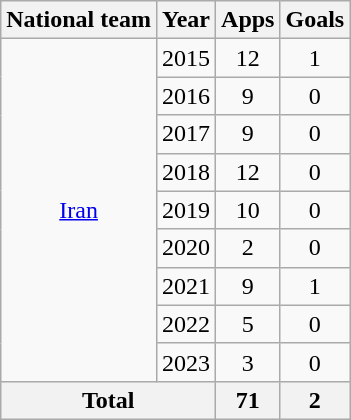<table class="wikitable" style="text-align:center">
<tr>
<th>National team</th>
<th>Year</th>
<th>Apps</th>
<th>Goals</th>
</tr>
<tr>
<td rowspan="9"><a href='#'>Iran</a></td>
<td>2015</td>
<td>12</td>
<td>1</td>
</tr>
<tr>
<td>2016</td>
<td>9</td>
<td>0</td>
</tr>
<tr>
<td>2017</td>
<td>9</td>
<td>0</td>
</tr>
<tr>
<td>2018</td>
<td>12</td>
<td>0</td>
</tr>
<tr>
<td>2019</td>
<td>10</td>
<td>0</td>
</tr>
<tr>
<td>2020</td>
<td>2</td>
<td>0</td>
</tr>
<tr>
<td>2021</td>
<td>9</td>
<td>1</td>
</tr>
<tr>
<td>2022</td>
<td>5</td>
<td>0</td>
</tr>
<tr>
<td>2023</td>
<td>3</td>
<td>0</td>
</tr>
<tr>
<th colspan="2">Total</th>
<th>71</th>
<th>2</th>
</tr>
</table>
